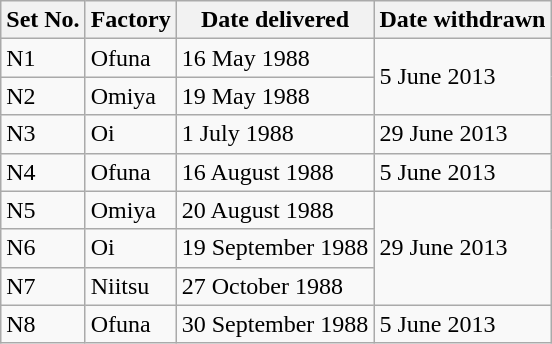<table class="wikitable">
<tr>
<th>Set No.</th>
<th>Factory</th>
<th>Date delivered</th>
<th>Date withdrawn</th>
</tr>
<tr>
<td>N1</td>
<td>Ofuna</td>
<td>16 May 1988</td>
<td rowspan="2">5 June 2013</td>
</tr>
<tr>
<td>N2</td>
<td>Omiya</td>
<td>19 May 1988</td>
</tr>
<tr>
<td>N3</td>
<td>Oi</td>
<td>1 July 1988</td>
<td>29 June 2013</td>
</tr>
<tr>
<td>N4</td>
<td>Ofuna</td>
<td>16 August 1988</td>
<td>5 June 2013</td>
</tr>
<tr>
<td>N5</td>
<td>Omiya</td>
<td>20 August 1988</td>
<td rowspan="3">29 June 2013</td>
</tr>
<tr>
<td>N6</td>
<td>Oi</td>
<td>19 September 1988</td>
</tr>
<tr>
<td>N7</td>
<td>Niitsu</td>
<td>27 October 1988</td>
</tr>
<tr>
<td>N8</td>
<td>Ofuna</td>
<td>30 September 1988</td>
<td>5 June 2013</td>
</tr>
</table>
